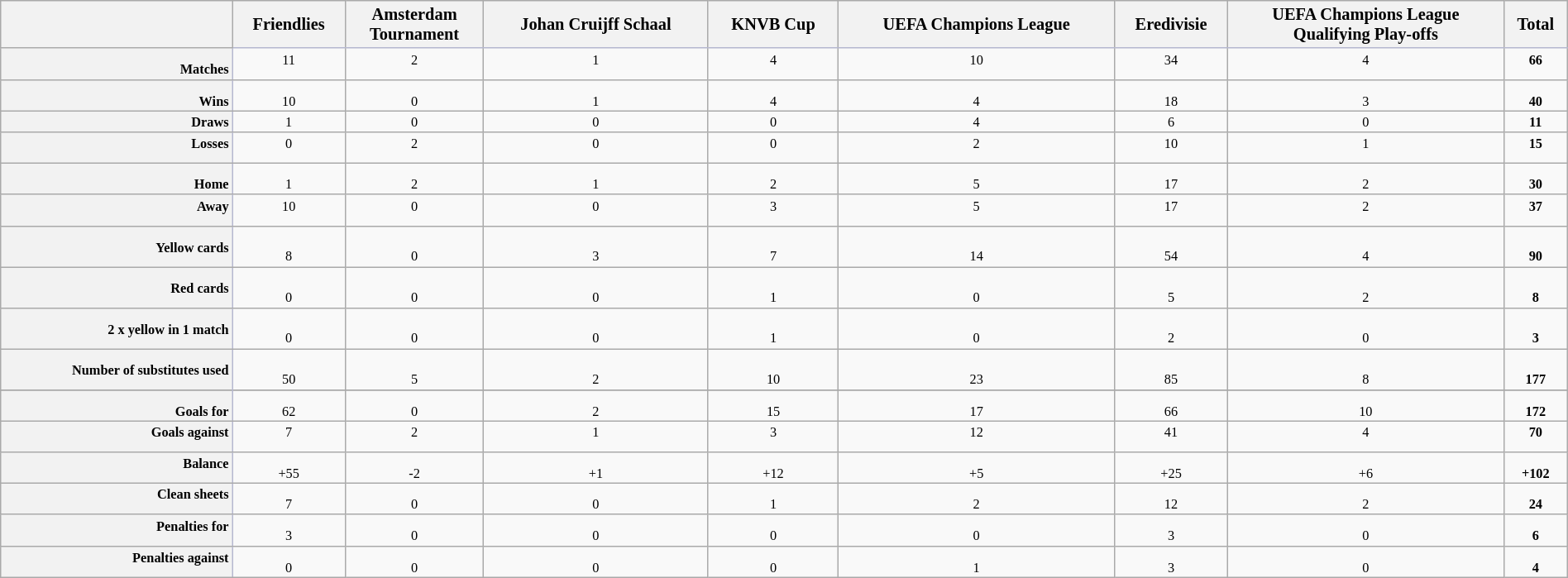<table class="wikitable" style="width:100%; font-size:85%;">
<tr>
<th></th>
<th style="border-bottom:1px solid #B5B7CF;">Friendlies</th>
<th style="border-bottom:1px solid #B5B7CF;">Amsterdam<br>Tournament</th>
<th style="border-bottom:1px solid #B5B7CF;">Johan Cruijff Schaal</th>
<th style="border-bottom:1px solid #B5B7CF;">KNVB Cup</th>
<th style="border-bottom:1px solid #B5B7CF;">UEFA Champions League</th>
<th style="border-bottom:1px solid #B5B7CF;">Eredivisie</th>
<th style="border-bottom:1px solid #B5B7CF;">UEFA Champions League<br>Qualifying Play-offs</th>
<th style="border-bottom:1px solid #B5B7CF;">Total</th>
</tr>
<tr style="font-size:80%;" valign="top">
<th style="border-right:1px solid #B5B7CF;text-align:right;padding-top:10px;">Matches</th>
<td align=center>11</td>
<td align=center>2</td>
<td align=center>1</td>
<td align=center>4</td>
<td align=center>10</td>
<td align=center>34</td>
<td align=center>4</td>
<td align=center><strong>66</strong></td>
</tr>
<tr style="font-size:80%;" valign="bottom">
<th style="border-right:1px solid #B5B7CF;text-align:right;padding-top:10px;">Wins</th>
<td align=center>10</td>
<td align=center>0</td>
<td align=center>1</td>
<td align=center>4</td>
<td align=center>4</td>
<td align=center>18</td>
<td align=center>3</td>
<td align=center><strong>40</strong></td>
</tr>
<tr style="font-size:80%;">
<th style="border-right:1px solid #B5B7CF;text-align:right;">Draws</th>
<td align=center>1</td>
<td align=center>0</td>
<td align=center>0</td>
<td align=center>0</td>
<td align=center>4</td>
<td align=center>6</td>
<td align=center>0</td>
<td align=center><strong>11</strong></td>
</tr>
<tr style="font-size:80%;" valign="top">
<th style="border-right:1px solid #B5B7CF;text-align:right;padding-bottom:10px;">Losses</th>
<td align=center>0</td>
<td align=center>2</td>
<td align=center>0</td>
<td align=center>0</td>
<td align=center>2</td>
<td align=center>10</td>
<td align=center>1</td>
<td align=center><strong>15</strong></td>
</tr>
<tr style="font-size:80%;" valign="bottom">
<th style="border-right:1px solid #B5B7CF;text-align:right;padding-top:10px;">Home</th>
<td align=center>1</td>
<td align=center>2</td>
<td align=center>1</td>
<td align=center>2</td>
<td align=center>5</td>
<td align=center>17</td>
<td align=center>2</td>
<td align=center><strong>30</strong></td>
</tr>
<tr style="font-size:80%;" valign="top">
<th style="border-right:1px solid #B5B7CF;text-align:right;padding-bottom:10px;">Away</th>
<td align=center>10</td>
<td align=center>0</td>
<td align=center>0</td>
<td align=center>3</td>
<td align=center>5</td>
<td align=center>17</td>
<td align=center>2</td>
<td align=center><strong>37</strong></td>
</tr>
<tr style="font-size:80%;" valign="bottom">
<th style="border-right:1px solid #B5B7CF;text-align:right;padding-top:10px;padding-bottom:10px;">Yellow cards </th>
<td align=center>8</td>
<td align=center>0</td>
<td align=center>3</td>
<td align=center>7</td>
<td align=center>14</td>
<td align=center>54</td>
<td align=center>4</td>
<td align=center><strong>90</strong></td>
</tr>
<tr style="font-size:80%;" valign="bottom">
<th style="border-right:1px solid #B5B7CF;text-align:right;padding-top:10px;padding-bottom:10px;">Red cards </th>
<td align=center>0</td>
<td align=center>0</td>
<td align=center>0</td>
<td align=center>1</td>
<td align=center>0</td>
<td align=center>5</td>
<td align=center>2</td>
<td align=center><strong>8</strong></td>
</tr>
<tr style="font-size:80%;" valign="bottom">
<th style="border-right:1px solid #B5B7CF;text-align:right;padding-top:10px;padding-bottom:10px;">2 x yellow in 1 match </th>
<td align=center>0</td>
<td align=center>0</td>
<td align=center>0</td>
<td align=center>1</td>
<td align=center>0</td>
<td align=center>2</td>
<td align=center>0</td>
<td align=center><strong>3</strong></td>
</tr>
<tr style="font-size:80%;" valign="bottom">
<th style="border-right:1px solid #B5B7CF;text-align:right;padding-top:10px;padding-bottom:10px;">Number of substitutes used </th>
<td align=center>50</td>
<td align=center>5</td>
<td align=center>2</td>
<td align=center>10</td>
<td align=center>23</td>
<td align=center>85</td>
<td align=center>8</td>
<td align=center><strong>177</strong></td>
</tr>
<tr>
</tr>
<tr style="font-size:80%;" valign="bottom">
<th style="border-right:1px solid #B5B7CF;text-align:right;padding-top:10px;">Goals for </th>
<td align=center>62</td>
<td align=center>0</td>
<td align=center>2</td>
<td align=center>15</td>
<td align=center>17</td>
<td align=center>66</td>
<td align=center>10</td>
<td align=center><strong>172</strong></td>
</tr>
<tr style="font-size:80%;" valign="top">
<th style="border-right:1px solid #B5B7CF;text-align:right;padding-bottom:10px;">Goals against </th>
<td align=center>7</td>
<td align=center>2</td>
<td align=center>1</td>
<td align=center>3</td>
<td align=center>12</td>
<td align=center>41</td>
<td align=center>4</td>
<td align=center><strong>70</strong></td>
</tr>
<tr style="font-size:80%;" valign="bottom">
<th style="border-right:1px solid #B5B7CF;text-align:right;padding-bottom:10px;">Balance </th>
<td align=center>+55</td>
<td align=center>-2</td>
<td align=center>+1</td>
<td align=center>+12</td>
<td align=center>+5</td>
<td align=center>+25</td>
<td align=center>+6</td>
<td align=center><strong>+102</strong></td>
</tr>
<tr style="font-size:80%;" valign="bottom">
<th style="border-right:1px solid #B5B7CF;text-align:right;padding-bottom:10px;">Clean sheets </th>
<td align=center>7</td>
<td align=center>0</td>
<td align=center>0</td>
<td align=center>1</td>
<td align=center>2</td>
<td align=center>12</td>
<td align=center>2</td>
<td align=center><strong>24</strong></td>
</tr>
<tr style="font-size:80%;" valign="bottom">
<th style="border-right:1px solid #B5B7CF;text-align:right;padding-bottom:10px;">Penalties for </th>
<td align=center>3</td>
<td align=center>0</td>
<td align=center>0</td>
<td align=center>0</td>
<td align=center>0</td>
<td align=center>3</td>
<td align=center>0</td>
<td align=center><strong>6</strong></td>
</tr>
<tr style="font-size:80%;" valign="bottom">
<th style="border-right:1px solid #B5B7CF;text-align:right;padding-bottom:10px;">Penalties against </th>
<td align=center>0</td>
<td align=center>0</td>
<td align=center>0</td>
<td align=center>0</td>
<td align=center>1</td>
<td align=center>3</td>
<td align=center>0</td>
<td align=center><strong>4</strong></td>
</tr>
</table>
